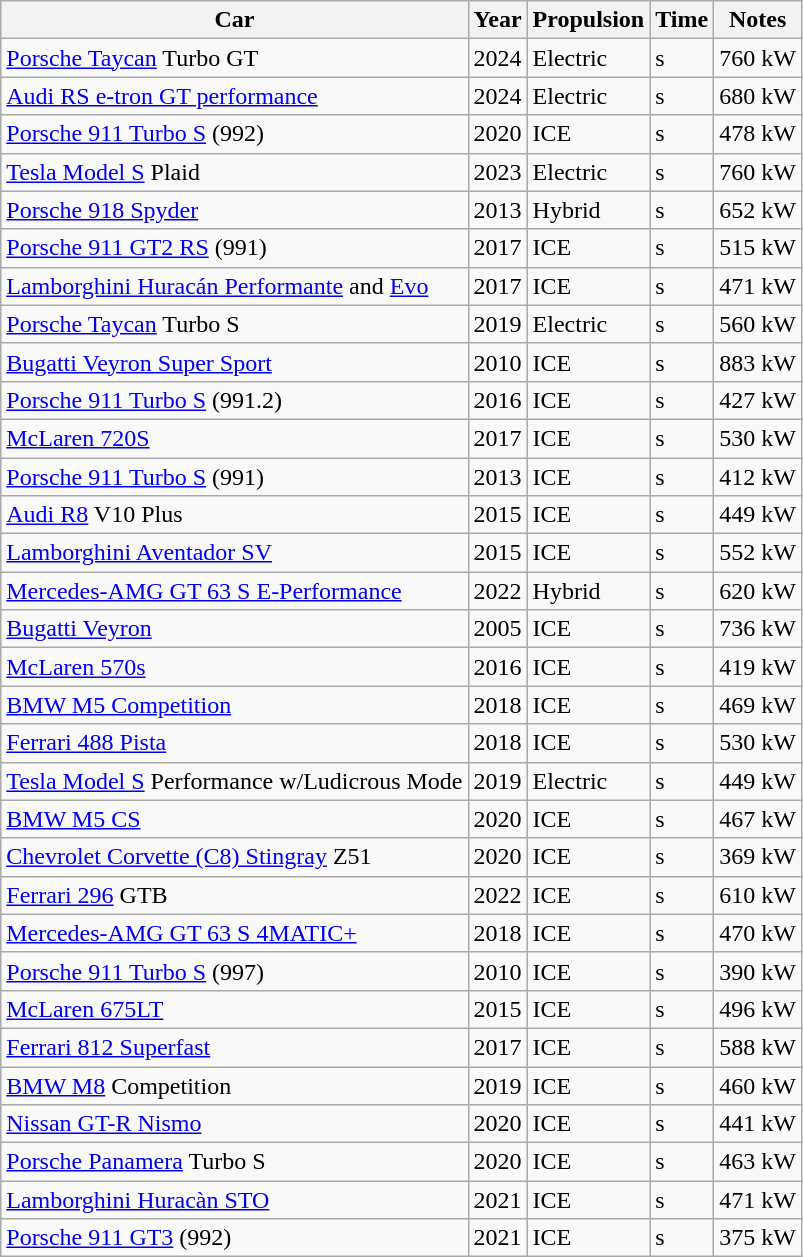<table class="wikitable sortable mw-collapsible">
<tr>
<th>Car</th>
<th>Year</th>
<th>Propulsion</th>
<th>Time</th>
<th>Notes</th>
</tr>
<tr>
<td><a href='#'>Porsche Taycan</a> Turbo GT</td>
<td>2024</td>
<td>Electric</td>
<td>s</td>
<td>760 kW</td>
</tr>
<tr>
<td><a href='#'>Audi RS e-tron GT performance</a></td>
<td>2024</td>
<td>Electric</td>
<td>s</td>
<td>680 kW</td>
</tr>
<tr>
<td><a href='#'>Porsche 911 Turbo S</a> (992)</td>
<td>2020</td>
<td>ICE</td>
<td>s</td>
<td>478 kW</td>
</tr>
<tr>
<td><a href='#'>Tesla Model S</a> Plaid</td>
<td>2023</td>
<td>Electric</td>
<td>s</td>
<td>760 kW</td>
</tr>
<tr>
<td><a href='#'>Porsche 918 Spyder</a></td>
<td>2013</td>
<td>Hybrid</td>
<td>s</td>
<td>652 kW</td>
</tr>
<tr>
<td><a href='#'>Porsche 911 GT2 RS</a> (991)</td>
<td>2017</td>
<td>ICE</td>
<td>s</td>
<td>515 kW</td>
</tr>
<tr>
<td><a href='#'>Lamborghini Huracán Performante</a> and <a href='#'>Evo</a></td>
<td>2017</td>
<td>ICE</td>
<td>s</td>
<td>471 kW</td>
</tr>
<tr>
<td><a href='#'>Porsche Taycan</a> Turbo S</td>
<td>2019</td>
<td>Electric</td>
<td>s</td>
<td>560 kW</td>
</tr>
<tr>
<td><a href='#'>Bugatti Veyron Super Sport</a></td>
<td>2010</td>
<td>ICE</td>
<td>s</td>
<td>883 kW</td>
</tr>
<tr>
<td><a href='#'>Porsche 911 Turbo S</a> (991.2)</td>
<td>2016</td>
<td>ICE</td>
<td>s</td>
<td>427 kW</td>
</tr>
<tr>
<td><a href='#'>McLaren 720S</a></td>
<td>2017</td>
<td>ICE</td>
<td>s</td>
<td>530 kW</td>
</tr>
<tr>
<td><a href='#'>Porsche 911 Turbo S</a> (991)</td>
<td>2013</td>
<td>ICE</td>
<td>s</td>
<td>412 kW</td>
</tr>
<tr>
<td><a href='#'>Audi R8</a> V10 Plus</td>
<td>2015</td>
<td>ICE</td>
<td>s</td>
<td>449 kW</td>
</tr>
<tr>
<td><a href='#'>Lamborghini Aventador SV</a></td>
<td>2015</td>
<td>ICE</td>
<td>s</td>
<td>552 kW</td>
</tr>
<tr>
<td><a href='#'>Mercedes-AMG GT 63 S E-Performance</a></td>
<td>2022</td>
<td>Hybrid</td>
<td>s</td>
<td>620 kW</td>
</tr>
<tr>
<td><a href='#'>Bugatti Veyron</a></td>
<td>2005</td>
<td>ICE</td>
<td>s</td>
<td>736 kW</td>
</tr>
<tr>
<td><a href='#'>McLaren 570s</a></td>
<td>2016</td>
<td>ICE</td>
<td>s</td>
<td>419 kW</td>
</tr>
<tr>
<td><a href='#'>BMW M5 Competition</a></td>
<td>2018</td>
<td>ICE</td>
<td>s</td>
<td>469 kW</td>
</tr>
<tr>
<td><a href='#'>Ferrari 488 Pista</a></td>
<td>2018</td>
<td>ICE</td>
<td>s</td>
<td>530 kW</td>
</tr>
<tr>
<td><a href='#'>Tesla Model S</a> Performance w/Ludicrous Mode</td>
<td>2019</td>
<td>Electric</td>
<td>s</td>
<td>449 kW</td>
</tr>
<tr>
<td><a href='#'>BMW M5 CS</a></td>
<td>2020</td>
<td>ICE</td>
<td>s</td>
<td>467 kW</td>
</tr>
<tr>
<td><a href='#'>Chevrolet Corvette (C8) Stingray</a> Z51</td>
<td>2020</td>
<td>ICE</td>
<td>s</td>
<td>369 kW</td>
</tr>
<tr>
<td><a href='#'>Ferrari 296</a> GTB</td>
<td>2022</td>
<td>ICE</td>
<td>s</td>
<td>610 kW</td>
</tr>
<tr>
<td><a href='#'>Mercedes-AMG GT 63 S 4MATIC+</a></td>
<td>2018</td>
<td>ICE</td>
<td>s</td>
<td>470 kW</td>
</tr>
<tr>
<td><a href='#'>Porsche 911 Turbo S</a> (997)</td>
<td>2010</td>
<td>ICE</td>
<td>s</td>
<td>390 kW</td>
</tr>
<tr>
<td><a href='#'>McLaren 675LT</a></td>
<td>2015</td>
<td>ICE</td>
<td>s</td>
<td>496 kW</td>
</tr>
<tr>
<td><a href='#'>Ferrari 812 Superfast</a></td>
<td>2017</td>
<td>ICE</td>
<td>s</td>
<td>588 kW</td>
</tr>
<tr>
<td><a href='#'>BMW M8</a> Competition</td>
<td>2019</td>
<td>ICE</td>
<td>s</td>
<td>460 kW</td>
</tr>
<tr>
<td><a href='#'>Nissan GT-R Nismo</a></td>
<td>2020</td>
<td>ICE</td>
<td>s</td>
<td>441 kW</td>
</tr>
<tr>
<td><a href='#'>Porsche Panamera</a> Turbo S</td>
<td>2020</td>
<td>ICE</td>
<td>s</td>
<td>463 kW</td>
</tr>
<tr>
<td><a href='#'>Lamborghini Huracàn STO</a></td>
<td>2021</td>
<td>ICE</td>
<td>s</td>
<td>471 kW</td>
</tr>
<tr>
<td><a href='#'>Porsche 911 GT3</a> (992)</td>
<td>2021</td>
<td>ICE</td>
<td>s</td>
<td>375 kW</td>
</tr>
</table>
